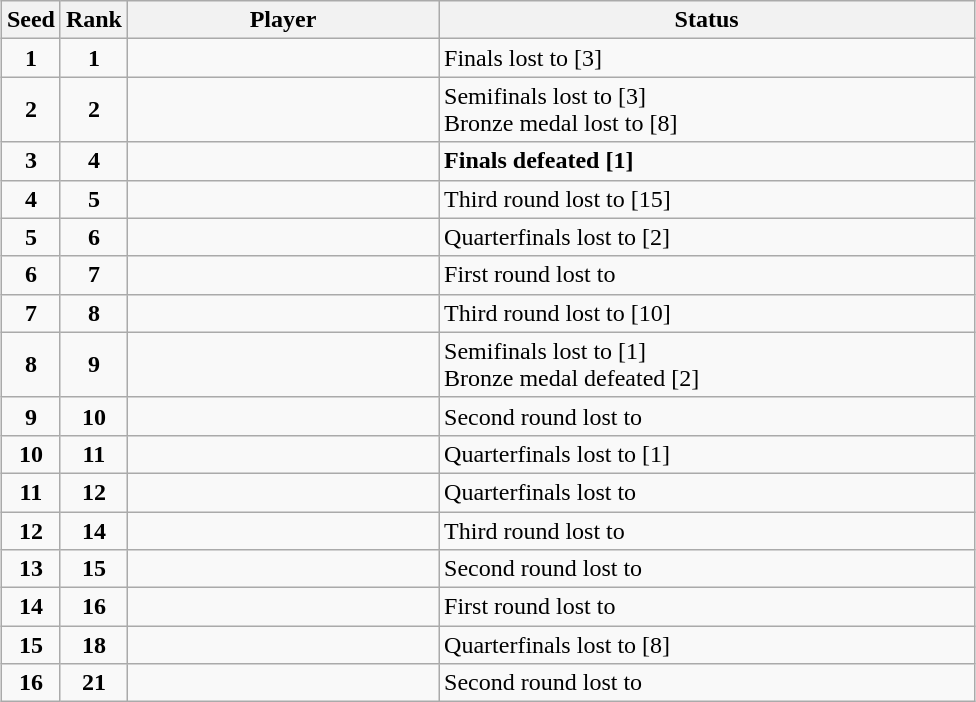<table class="wikitable sortable" style="margin:1em auto;">
<tr>
<th>Seed</th>
<th>Rank</th>
<th width=200>Player</th>
<th width=350>Status</th>
</tr>
<tr>
<td align=center><strong>1</strong></td>
<td align=center><strong>1</strong></td>
<td> </td>
<td>Finals lost to  [3]</td>
</tr>
<tr>
<td align=center><strong>2</strong></td>
<td align=center><strong>2</strong></td>
<td></td>
<td>Semifinals lost to  [3]<br>Bronze medal lost to  [8]</td>
</tr>
<tr>
<td align=center><strong>3</strong></td>
<td align=center><strong>4</strong></td>
<td><strong></strong> </td>
<td><strong>Finals defeated  [1]</strong></td>
</tr>
<tr>
<td align=center><strong>4</strong></td>
<td align=center><strong>5</strong></td>
<td></td>
<td>Third round lost to  [15]</td>
</tr>
<tr>
<td align=center><strong>5</strong></td>
<td align=center><strong>6</strong></td>
<td></td>
<td>Quarterfinals lost to  [2]</td>
</tr>
<tr>
<td align=center><strong>6</strong></td>
<td align=center><strong>7</strong></td>
<td></td>
<td>First round lost to </td>
</tr>
<tr>
<td align=center><strong>7</strong></td>
<td align=center><strong>8</strong></td>
<td></td>
<td>Third round lost to  [10]</td>
</tr>
<tr>
<td align=center><strong>8</strong></td>
<td align=center><strong>9</strong></td>
<td></td>
<td>Semifinals lost to  [1]<br>Bronze medal defeated  [2]</td>
</tr>
<tr>
<td align=center><strong>9</strong></td>
<td align=center><strong>10</strong></td>
<td></td>
<td>Second round lost to </td>
</tr>
<tr>
<td align=center><strong>10</strong></td>
<td align=center><strong>11</strong></td>
<td></td>
<td>Quarterfinals lost to  [1]</td>
</tr>
<tr>
<td align=center><strong>11</strong></td>
<td align=center><strong>12</strong></td>
<td></td>
<td>Quarterfinals lost to </td>
</tr>
<tr>
<td align=center><strong>12</strong></td>
<td align=center><strong>14</strong></td>
<td></td>
<td>Third round lost to </td>
</tr>
<tr>
<td align=center><strong>13</strong></td>
<td align=center><strong>15</strong></td>
<td></td>
<td>Second round lost to </td>
</tr>
<tr>
<td align=center><strong>14</strong></td>
<td align=center><strong>16</strong></td>
<td></td>
<td>First round lost to </td>
</tr>
<tr>
<td align=center><strong>15</strong></td>
<td align=center><strong>18</strong></td>
<td></td>
<td>Quarterfinals lost to  [8]</td>
</tr>
<tr>
<td align=center><strong>16</strong></td>
<td align=center><strong>21</strong></td>
<td></td>
<td>Second round lost to </td>
</tr>
</table>
